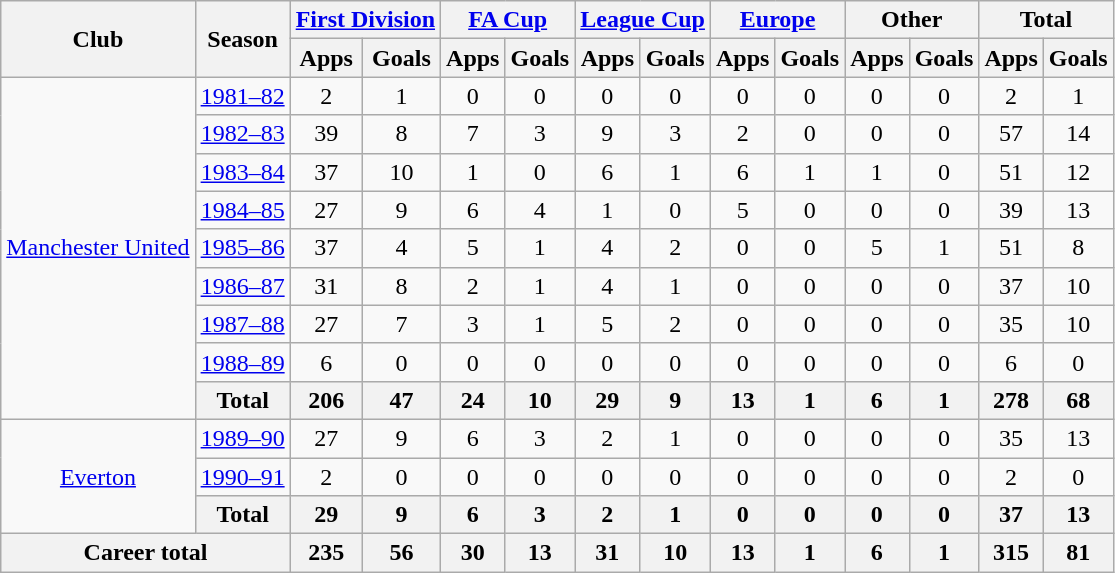<table class=wikitable style="text-align:center">
<tr>
<th rowspan=2>Club</th>
<th rowspan=2>Season</th>
<th colspan=2><a href='#'>First Division</a></th>
<th colspan=2><a href='#'>FA Cup</a></th>
<th colspan=2><a href='#'>League Cup</a></th>
<th colspan=2><a href='#'>Europe</a></th>
<th colspan=2>Other</th>
<th colspan=2>Total</th>
</tr>
<tr>
<th>Apps</th>
<th>Goals</th>
<th>Apps</th>
<th>Goals</th>
<th>Apps</th>
<th>Goals</th>
<th>Apps</th>
<th>Goals</th>
<th>Apps</th>
<th>Goals</th>
<th>Apps</th>
<th>Goals</th>
</tr>
<tr>
<td rowspan=9><a href='#'>Manchester United</a></td>
<td><a href='#'>1981–82</a></td>
<td>2</td>
<td>1</td>
<td>0</td>
<td>0</td>
<td>0</td>
<td>0</td>
<td>0</td>
<td>0</td>
<td>0</td>
<td>0</td>
<td>2</td>
<td>1</td>
</tr>
<tr>
<td><a href='#'>1982–83</a></td>
<td>39</td>
<td>8</td>
<td>7</td>
<td>3</td>
<td>9</td>
<td>3</td>
<td>2</td>
<td>0</td>
<td>0</td>
<td>0</td>
<td>57</td>
<td>14</td>
</tr>
<tr>
<td><a href='#'>1983–84</a></td>
<td>37</td>
<td>10</td>
<td>1</td>
<td>0</td>
<td>6</td>
<td>1</td>
<td>6</td>
<td>1</td>
<td>1</td>
<td>0</td>
<td>51</td>
<td>12</td>
</tr>
<tr>
<td><a href='#'>1984–85</a></td>
<td>27</td>
<td>9</td>
<td>6</td>
<td>4</td>
<td>1</td>
<td>0</td>
<td>5</td>
<td>0</td>
<td>0</td>
<td>0</td>
<td>39</td>
<td>13</td>
</tr>
<tr>
<td><a href='#'>1985–86</a></td>
<td>37</td>
<td>4</td>
<td>5</td>
<td>1</td>
<td>4</td>
<td>2</td>
<td>0</td>
<td>0</td>
<td>5</td>
<td>1</td>
<td>51</td>
<td>8</td>
</tr>
<tr>
<td><a href='#'>1986–87</a></td>
<td>31</td>
<td>8</td>
<td>2</td>
<td>1</td>
<td>4</td>
<td>1</td>
<td>0</td>
<td>0</td>
<td>0</td>
<td>0</td>
<td>37</td>
<td>10</td>
</tr>
<tr>
<td><a href='#'>1987–88</a></td>
<td>27</td>
<td>7</td>
<td>3</td>
<td>1</td>
<td>5</td>
<td>2</td>
<td>0</td>
<td>0</td>
<td>0</td>
<td>0</td>
<td>35</td>
<td>10</td>
</tr>
<tr>
<td><a href='#'>1988–89</a></td>
<td>6</td>
<td>0</td>
<td>0</td>
<td>0</td>
<td>0</td>
<td>0</td>
<td>0</td>
<td>0</td>
<td>0</td>
<td>0</td>
<td>6</td>
<td>0</td>
</tr>
<tr>
<th>Total</th>
<th>206</th>
<th>47</th>
<th>24</th>
<th>10</th>
<th>29</th>
<th>9</th>
<th>13</th>
<th>1</th>
<th>6</th>
<th>1</th>
<th>278</th>
<th>68</th>
</tr>
<tr>
<td rowspan=3><a href='#'>Everton</a></td>
<td><a href='#'>1989–90</a></td>
<td>27</td>
<td>9</td>
<td>6</td>
<td>3</td>
<td>2</td>
<td>1</td>
<td>0</td>
<td>0</td>
<td>0</td>
<td>0</td>
<td>35</td>
<td>13</td>
</tr>
<tr>
<td><a href='#'>1990–91</a></td>
<td>2</td>
<td>0</td>
<td>0</td>
<td>0</td>
<td>0</td>
<td>0</td>
<td>0</td>
<td>0</td>
<td>0</td>
<td>0</td>
<td>2</td>
<td>0</td>
</tr>
<tr>
<th>Total</th>
<th>29</th>
<th>9</th>
<th>6</th>
<th>3</th>
<th>2</th>
<th>1</th>
<th>0</th>
<th>0</th>
<th>0</th>
<th>0</th>
<th>37</th>
<th>13</th>
</tr>
<tr>
<th colspan=2>Career total</th>
<th>235</th>
<th>56</th>
<th>30</th>
<th>13</th>
<th>31</th>
<th>10</th>
<th>13</th>
<th>1</th>
<th>6</th>
<th>1</th>
<th>315</th>
<th>81</th>
</tr>
</table>
